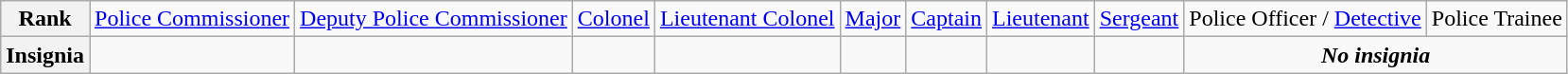<table class="wikitable">
<tr style="text-align:center;">
<th>Rank</th>
<td><a href='#'>Police Commissioner</a></td>
<td><a href='#'>Deputy Police Commissioner</a></td>
<td><a href='#'>Colonel</a></td>
<td><a href='#'>Lieutenant Colonel</a></td>
<td><a href='#'>Major</a></td>
<td><a href='#'>Captain</a></td>
<td><a href='#'>Lieutenant</a></td>
<td><a href='#'>Sergeant</a></td>
<td>Police Officer / <a href='#'>Detective</a></td>
<td>Police Trainee</td>
</tr>
<tr style="text-align:center;">
<th>Insignia</th>
<td></td>
<td></td>
<td></td>
<td></td>
<td></td>
<td></td>
<td></td>
<td></td>
<td colspan=2><strong><em>No insignia</em></strong></td>
</tr>
</table>
